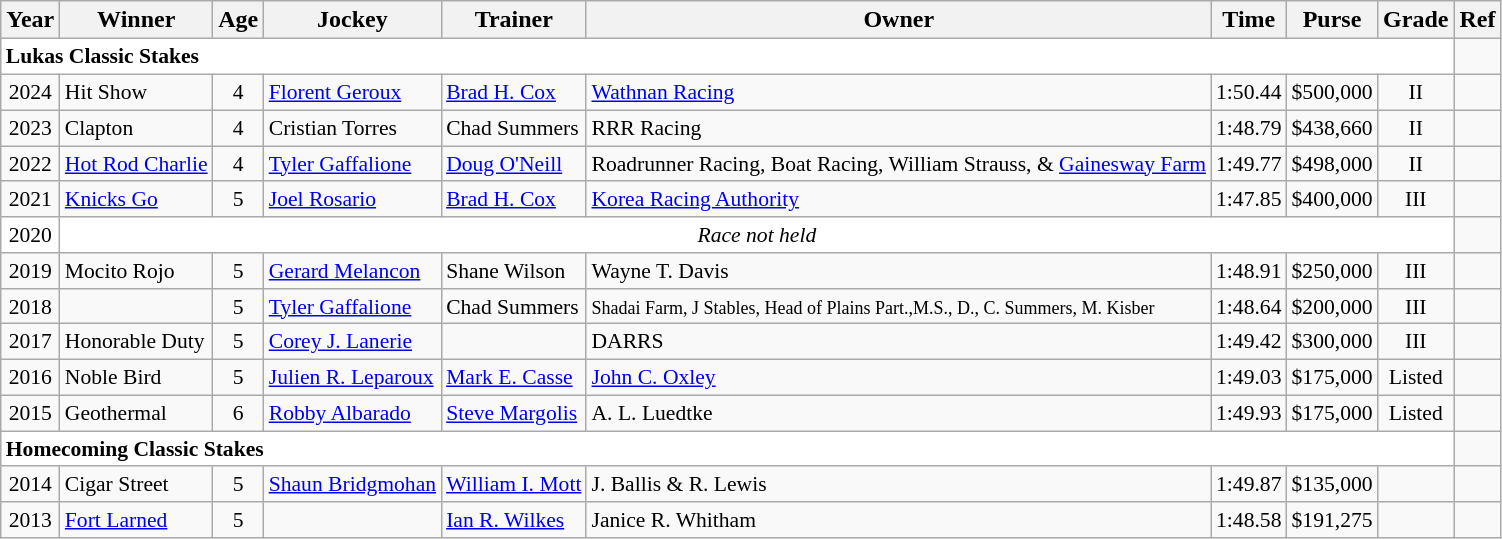<table class="wikitable sortable">
<tr>
<th>Year</th>
<th>Winner</th>
<th>Age</th>
<th>Jockey</th>
<th>Trainer</th>
<th>Owner</th>
<th>Time</th>
<th>Purse</th>
<th>Grade</th>
<th>Ref</th>
</tr>
<tr style="font-size:90%; background-color:white">
<td colspan="9" align="left"><strong>Lukas Classic Stakes</strong></td>
</tr>
<tr style="font-size:90%">
<td align=center>2024</td>
<td>Hit Show</td>
<td align=center>4</td>
<td><a href='#'>Florent Geroux</a></td>
<td><a href='#'>Brad H. Cox</a></td>
<td><a href='#'>Wathnan Racing</a></td>
<td align=center>1:50.44</td>
<td align=center>$500,000</td>
<td align=center>II</td>
<td></td>
</tr>
<tr style="font-size:90%">
<td align=center>2023</td>
<td>Clapton</td>
<td align=center>4</td>
<td>Cristian Torres</td>
<td>Chad Summers</td>
<td>RRR Racing</td>
<td align=center>1:48.79</td>
<td align=center>$438,660</td>
<td align=center>II</td>
<td></td>
</tr>
<tr style="font-size:90%">
<td align=center>2022</td>
<td><a href='#'>Hot Rod Charlie</a></td>
<td align=center>4</td>
<td><a href='#'>Tyler Gaffalione</a></td>
<td><a href='#'>Doug O'Neill</a></td>
<td>Roadrunner Racing, Boat Racing, William Strauss, & <a href='#'>Gainesway Farm</a></td>
<td align=center>1:49.77</td>
<td align=center>$498,000</td>
<td align=center>II</td>
<td></td>
</tr>
<tr style="font-size:90%">
<td align=center>2021</td>
<td><a href='#'>Knicks Go</a></td>
<td align=center>5</td>
<td><a href='#'>Joel Rosario</a></td>
<td><a href='#'>Brad H. Cox</a></td>
<td><a href='#'>Korea Racing Authority</a></td>
<td align=center>1:47.85</td>
<td align=center>$400,000</td>
<td align=center>III</td>
<td></td>
</tr>
<tr style="font-size:90%; background-color:white">
<td align="center">2020</td>
<td colspan="8" align="center"><em>Race not held</em></td>
</tr>
<tr style="font-size:90%">
<td align="center">2019</td>
<td>Mocito Rojo</td>
<td align=center>5</td>
<td><a href='#'>Gerard Melancon</a></td>
<td>Shane Wilson</td>
<td>Wayne T. Davis</td>
<td align=center>1:48.91</td>
<td align=center>$250,000</td>
<td align=center>III</td>
<td></td>
</tr>
<tr style="font-size:90%">
<td align="center">2018</td>
<td></td>
<td align=center>5</td>
<td><a href='#'>Tyler Gaffalione</a></td>
<td>Chad Summers</td>
<td><small>Shadai Farm, J Stables, Head of Plains Part.,M.S., D., C. Summers, M. Kisber</small></td>
<td align=center>1:48.64</td>
<td align=center>$200,000</td>
<td align=center>III</td>
<td></td>
</tr>
<tr style="font-size:90%">
<td align="center">2017</td>
<td>Honorable Duty</td>
<td align=center>5</td>
<td><a href='#'>Corey J. Lanerie</a></td>
<td></td>
<td>DARRS</td>
<td align=center>1:49.42</td>
<td align=center>$300,000</td>
<td align=center>III</td>
<td></td>
</tr>
<tr style="font-size:90%">
<td align="center">2016</td>
<td>Noble Bird</td>
<td align=center>5</td>
<td><a href='#'>Julien R. Leparoux</a></td>
<td><a href='#'>Mark E. Casse</a></td>
<td><a href='#'>John C. Oxley</a></td>
<td align=center>1:49.03</td>
<td align=center>$175,000</td>
<td align=center>Listed</td>
<td></td>
</tr>
<tr style="font-size:90%">
<td align="center">2015</td>
<td>Geothermal</td>
<td align=center>6</td>
<td><a href='#'>Robby Albarado</a></td>
<td><a href='#'>Steve Margolis</a></td>
<td>A. L. Luedtke</td>
<td align=center>1:49.93</td>
<td align=center>$175,000</td>
<td align=center>Listed</td>
<td></td>
</tr>
<tr style="font-size:90%; background-color:white">
<td colspan="9" align="left"><strong>Homecoming Classic Stakes</strong></td>
</tr>
<tr style="font-size:90%">
<td align="center">2014</td>
<td>Cigar Street</td>
<td align=center>5</td>
<td><a href='#'>Shaun Bridgmohan</a></td>
<td><a href='#'>William I. Mott</a></td>
<td>J. Ballis & R. Lewis</td>
<td align=center>1:49.87</td>
<td align=center>$135,000</td>
<td align=center></td>
<td></td>
</tr>
<tr style="font-size:90%">
<td align="center">2013</td>
<td><a href='#'>Fort Larned</a></td>
<td align=center>5</td>
<td></td>
<td><a href='#'>Ian R. Wilkes</a></td>
<td>Janice R. Whitham</td>
<td align=center>1:48.58</td>
<td align=center>$191,275</td>
<td align=center></td>
<td></td>
</tr>
</table>
